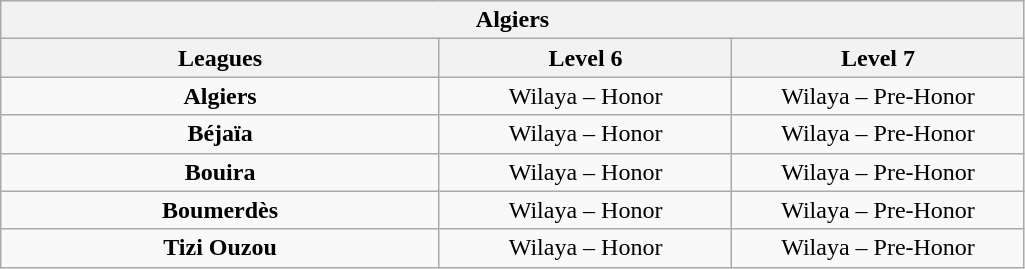<table class="wikitable" style="text-align: center;">
<tr>
<th colspan=3>Algiers</th>
</tr>
<tr>
<th width="30%">Leagues</th>
<th width="20%">Level 6</th>
<th width="20%">Level 7</th>
</tr>
<tr>
<td><strong>Algiers</strong></td>
<td>Wilaya – Honor</td>
<td>Wilaya – Pre-Honor</td>
</tr>
<tr>
<td><strong>Béjaïa</strong></td>
<td>Wilaya – Honor</td>
<td>Wilaya – Pre-Honor</td>
</tr>
<tr>
<td><strong>Bouira</strong></td>
<td>Wilaya – Honor</td>
<td>Wilaya – Pre-Honor</td>
</tr>
<tr>
<td><strong>Boumerdès</strong></td>
<td>Wilaya – Honor</td>
<td>Wilaya – Pre-Honor</td>
</tr>
<tr>
<td><strong>Tizi Ouzou</strong></td>
<td>Wilaya – Honor</td>
<td>Wilaya – Pre-Honor</td>
</tr>
</table>
